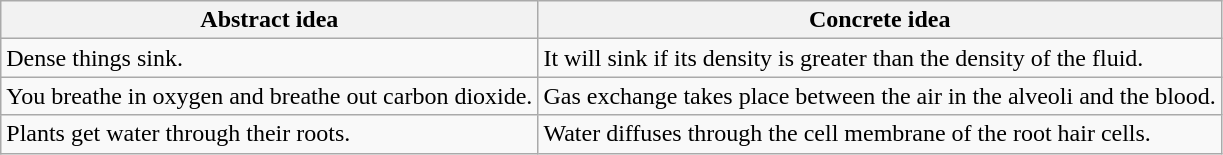<table class="wikitable">
<tr>
<th>Abstract idea</th>
<th>Concrete idea</th>
</tr>
<tr>
<td>Dense things sink.</td>
<td>It will sink if its density is greater than the density of the fluid.</td>
</tr>
<tr>
<td>You breathe in oxygen and breathe out carbon dioxide.</td>
<td>Gas exchange takes place between the air in the alveoli and the blood.</td>
</tr>
<tr>
<td>Plants get water through their roots.</td>
<td>Water diffuses through the cell membrane of the root hair cells.</td>
</tr>
</table>
